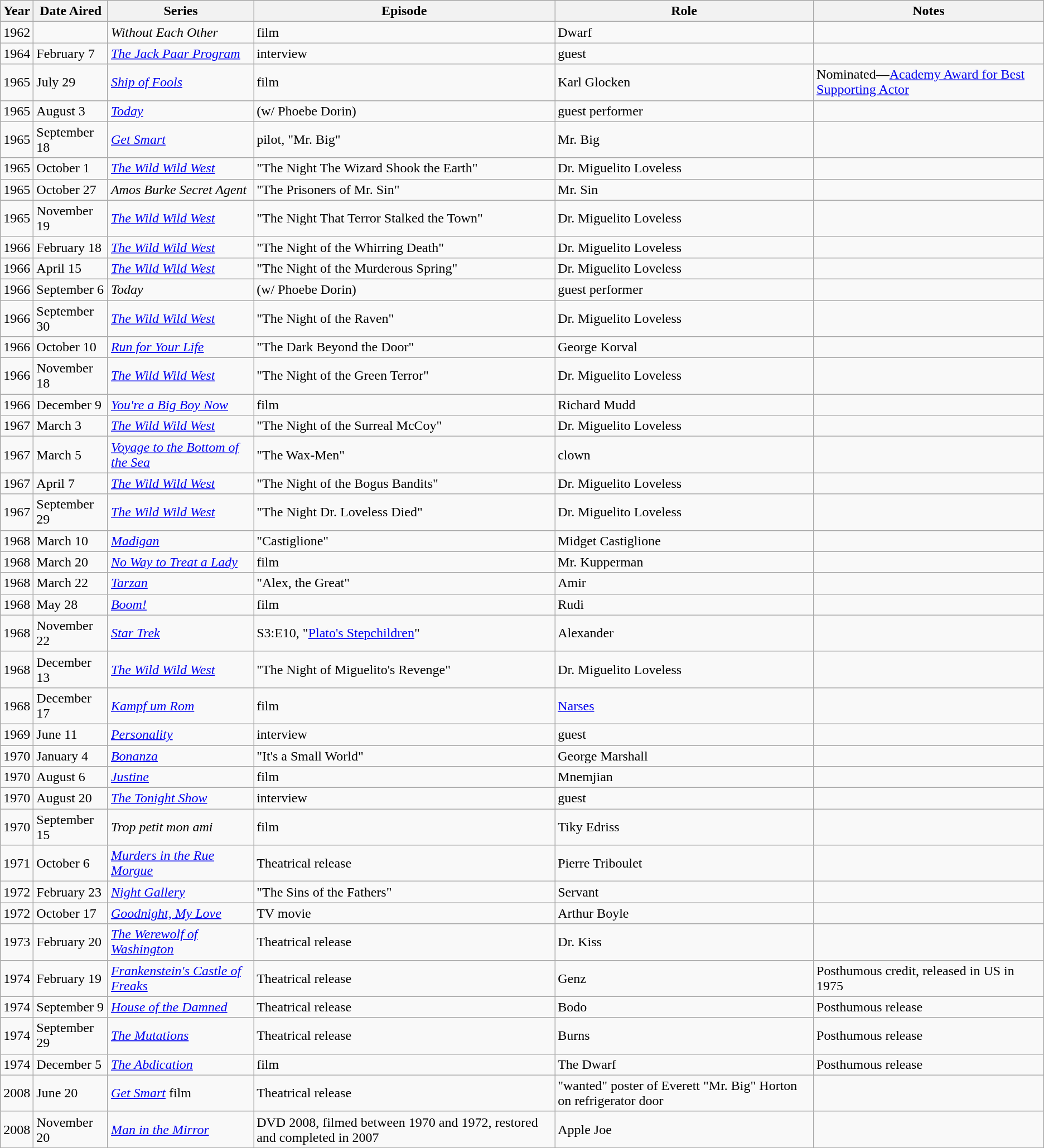<table class="wikitable">
<tr>
<th>Year</th>
<th>Date Aired</th>
<th>Series</th>
<th>Episode</th>
<th>Role</th>
<th>Notes</th>
</tr>
<tr>
<td>1962</td>
<td></td>
<td><em>Without Each Other</em></td>
<td>film</td>
<td>Dwarf</td>
<td></td>
</tr>
<tr>
<td>1964</td>
<td>February 7</td>
<td><em><a href='#'>The Jack Paar Program</a></em></td>
<td>interview</td>
<td>guest</td>
<td></td>
</tr>
<tr>
<td>1965</td>
<td>July 29</td>
<td><em><a href='#'>Ship of Fools</a></em></td>
<td>film</td>
<td>Karl Glocken</td>
<td>Nominated—<a href='#'>Academy Award for Best Supporting Actor</a></td>
</tr>
<tr>
<td>1965</td>
<td>August 3</td>
<td><em><a href='#'>Today</a></em></td>
<td>(w/ Phoebe Dorin)</td>
<td>guest performer</td>
<td></td>
</tr>
<tr>
<td>1965</td>
<td>September 18</td>
<td><em><a href='#'>Get Smart</a></em></td>
<td>pilot, "Mr. Big"</td>
<td>Mr. Big</td>
<td></td>
</tr>
<tr>
<td>1965</td>
<td>October 1</td>
<td><em><a href='#'>The Wild Wild West</a></em></td>
<td>"The Night The Wizard Shook the Earth"</td>
<td>Dr. Miguelito Loveless</td>
<td></td>
</tr>
<tr>
<td>1965</td>
<td>October 27</td>
<td><em>Amos Burke Secret Agent</em></td>
<td>"The Prisoners of Mr. Sin"</td>
<td>Mr. Sin</td>
<td></td>
</tr>
<tr>
<td>1965</td>
<td>November 19</td>
<td><em><a href='#'>The Wild Wild West</a></em></td>
<td>"The Night That Terror Stalked the Town"</td>
<td>Dr. Miguelito Loveless</td>
<td></td>
</tr>
<tr>
<td>1966</td>
<td>February 18</td>
<td><em><a href='#'>The Wild Wild West</a></em></td>
<td>"The Night of the Whirring Death"</td>
<td>Dr. Miguelito Loveless</td>
<td></td>
</tr>
<tr>
<td>1966</td>
<td>April 15</td>
<td><em><a href='#'>The Wild Wild West</a></em></td>
<td>"The Night of the Murderous Spring"</td>
<td>Dr. Miguelito Loveless</td>
<td></td>
</tr>
<tr>
<td>1966</td>
<td>September 6</td>
<td><em>Today</em></td>
<td>(w/ Phoebe Dorin)</td>
<td>guest performer</td>
<td></td>
</tr>
<tr>
<td>1966</td>
<td>September 30</td>
<td><em><a href='#'>The Wild Wild West</a></em></td>
<td>"The Night of the Raven"</td>
<td>Dr. Miguelito Loveless</td>
<td></td>
</tr>
<tr>
<td>1966</td>
<td>October 10</td>
<td><em><a href='#'>Run for Your Life</a></em></td>
<td>"The Dark Beyond the Door"</td>
<td>George Korval</td>
<td></td>
</tr>
<tr>
<td>1966</td>
<td>November 18</td>
<td><em><a href='#'>The Wild Wild West</a></em></td>
<td>"The Night of the Green Terror"</td>
<td>Dr. Miguelito Loveless</td>
<td></td>
</tr>
<tr>
<td>1966</td>
<td>December 9</td>
<td><em><a href='#'>You're a Big Boy Now</a></em></td>
<td>film</td>
<td>Richard Mudd</td>
<td></td>
</tr>
<tr>
<td>1967</td>
<td>March 3</td>
<td><em><a href='#'>The Wild Wild West</a></em></td>
<td>"The Night of the Surreal McCoy"</td>
<td>Dr. Miguelito Loveless</td>
<td></td>
</tr>
<tr>
<td>1967</td>
<td>March 5</td>
<td><em><a href='#'>Voyage to the Bottom of the Sea</a></em></td>
<td>"The Wax-Men"</td>
<td>clown</td>
<td></td>
</tr>
<tr>
<td>1967</td>
<td>April 7</td>
<td><em><a href='#'>The Wild Wild West</a></em></td>
<td>"The Night of the Bogus Bandits"</td>
<td>Dr. Miguelito Loveless</td>
<td></td>
</tr>
<tr>
<td>1967</td>
<td>September 29</td>
<td><em><a href='#'>The Wild Wild West</a></em></td>
<td>"The Night Dr. Loveless Died"</td>
<td>Dr. Miguelito Loveless</td>
<td></td>
</tr>
<tr>
<td>1968</td>
<td>March 10</td>
<td><em><a href='#'>Madigan</a></em></td>
<td>"Castiglione"</td>
<td>Midget Castiglione</td>
<td></td>
</tr>
<tr>
<td>1968</td>
<td>March 20</td>
<td><em><a href='#'>No Way to Treat a Lady</a></em></td>
<td>film</td>
<td>Mr. Kupperman</td>
<td></td>
</tr>
<tr>
<td>1968</td>
<td>March 22</td>
<td><em><a href='#'>Tarzan</a></em></td>
<td>"Alex, the Great"</td>
<td>Amir</td>
<td></td>
</tr>
<tr>
<td>1968</td>
<td>May 28</td>
<td><em><a href='#'>Boom!</a></em></td>
<td>film</td>
<td>Rudi</td>
<td></td>
</tr>
<tr>
<td>1968</td>
<td>November 22</td>
<td><em><a href='#'>Star Trek</a></em></td>
<td>S3:E10, "<a href='#'>Plato's Stepchildren</a>"</td>
<td>Alexander</td>
<td></td>
</tr>
<tr>
<td>1968</td>
<td>December 13</td>
<td><em><a href='#'>The Wild Wild West</a></em></td>
<td>"The Night of Miguelito's Revenge"</td>
<td>Dr. Miguelito Loveless</td>
<td></td>
</tr>
<tr>
<td>1968</td>
<td>December 17</td>
<td><em><a href='#'>Kampf um Rom</a></em></td>
<td>film</td>
<td><a href='#'>Narses</a></td>
<td></td>
</tr>
<tr>
<td>1969</td>
<td>June 11</td>
<td><em><a href='#'>Personality</a></em></td>
<td>interview</td>
<td>guest</td>
<td></td>
</tr>
<tr>
<td>1970</td>
<td>January 4</td>
<td><em><a href='#'>Bonanza</a></em></td>
<td>"It's a Small World"</td>
<td>George Marshall</td>
<td></td>
</tr>
<tr>
<td>1970</td>
<td>August 6</td>
<td><em><a href='#'>Justine</a></em></td>
<td>film</td>
<td>Mnemjian</td>
<td></td>
</tr>
<tr>
<td>1970</td>
<td>August 20</td>
<td><em><a href='#'>The Tonight Show</a></em></td>
<td>interview</td>
<td>guest</td>
<td></td>
</tr>
<tr>
<td>1970</td>
<td>September 15</td>
<td><em>Trop petit mon ami</em></td>
<td>film</td>
<td>Tiky Edriss</td>
<td></td>
</tr>
<tr>
<td>1971</td>
<td>October 6</td>
<td><em><a href='#'>Murders in the Rue Morgue</a></em></td>
<td>Theatrical release</td>
<td>Pierre Triboulet</td>
<td></td>
</tr>
<tr>
<td>1972</td>
<td>February 23</td>
<td><em><a href='#'>Night Gallery</a></em></td>
<td>"The Sins of the Fathers"</td>
<td>Servant</td>
<td></td>
</tr>
<tr>
<td>1972</td>
<td>October 17</td>
<td><em><a href='#'>Goodnight, My Love</a></em></td>
<td>TV movie</td>
<td>Arthur Boyle</td>
<td></td>
</tr>
<tr>
<td>1973</td>
<td>February 20</td>
<td><em><a href='#'>The Werewolf of Washington</a></em></td>
<td>Theatrical release</td>
<td>Dr. Kiss</td>
<td></td>
</tr>
<tr>
<td>1974</td>
<td>February 19</td>
<td><em><a href='#'>Frankenstein's Castle of Freaks </a></em></td>
<td>Theatrical release</td>
<td>Genz</td>
<td>Posthumous credit, released in US in 1975</td>
</tr>
<tr>
<td>1974</td>
<td>September 9</td>
<td><em><a href='#'>House of the Damned</a></em></td>
<td>Theatrical release</td>
<td>Bodo</td>
<td>Posthumous release</td>
</tr>
<tr>
<td>1974</td>
<td>September 29</td>
<td><em><a href='#'>The Mutations</a></em></td>
<td>Theatrical release</td>
<td>Burns</td>
<td>Posthumous release</td>
</tr>
<tr>
<td>1974</td>
<td>December 5</td>
<td><em><a href='#'>The Abdication</a></em></td>
<td>film</td>
<td>The Dwarf</td>
<td>Posthumous release</td>
</tr>
<tr>
<td>2008</td>
<td>June 20</td>
<td><em><a href='#'>Get Smart</a></em> film</td>
<td>Theatrical release</td>
<td>"wanted" poster of Everett "Mr. Big" Horton on refrigerator door</td>
<td></td>
</tr>
<tr>
<td>2008</td>
<td>November 20</td>
<td><em><a href='#'>Man in the Mirror</a></em></td>
<td>DVD 2008, filmed between 1970 and 1972, restored and completed in 2007</td>
<td>Apple Joe</td>
<td></td>
</tr>
</table>
